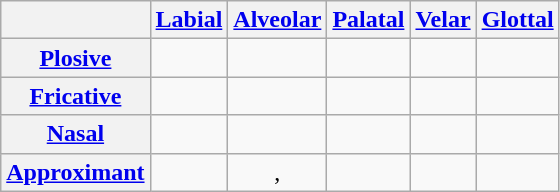<table class="wikitable" style="text-align:center">
<tr>
<th></th>
<th><a href='#'>Labial</a></th>
<th><a href='#'>Alveolar</a></th>
<th><a href='#'>Palatal</a></th>
<th><a href='#'>Velar</a></th>
<th><a href='#'>Glottal</a></th>
</tr>
<tr>
<th><a href='#'>Plosive</a></th>
<td></td>
<td></td>
<td></td>
<td></td>
<td></td>
</tr>
<tr>
<th><a href='#'>Fricative</a></th>
<td></td>
<td></td>
<td></td>
<td></td>
<td></td>
</tr>
<tr>
<th><a href='#'>Nasal</a></th>
<td></td>
<td></td>
<td></td>
<td></td>
<td></td>
</tr>
<tr>
<th><a href='#'>Approximant</a></th>
<td></td>
<td>, </td>
<td></td>
<td></td>
<td></td>
</tr>
</table>
